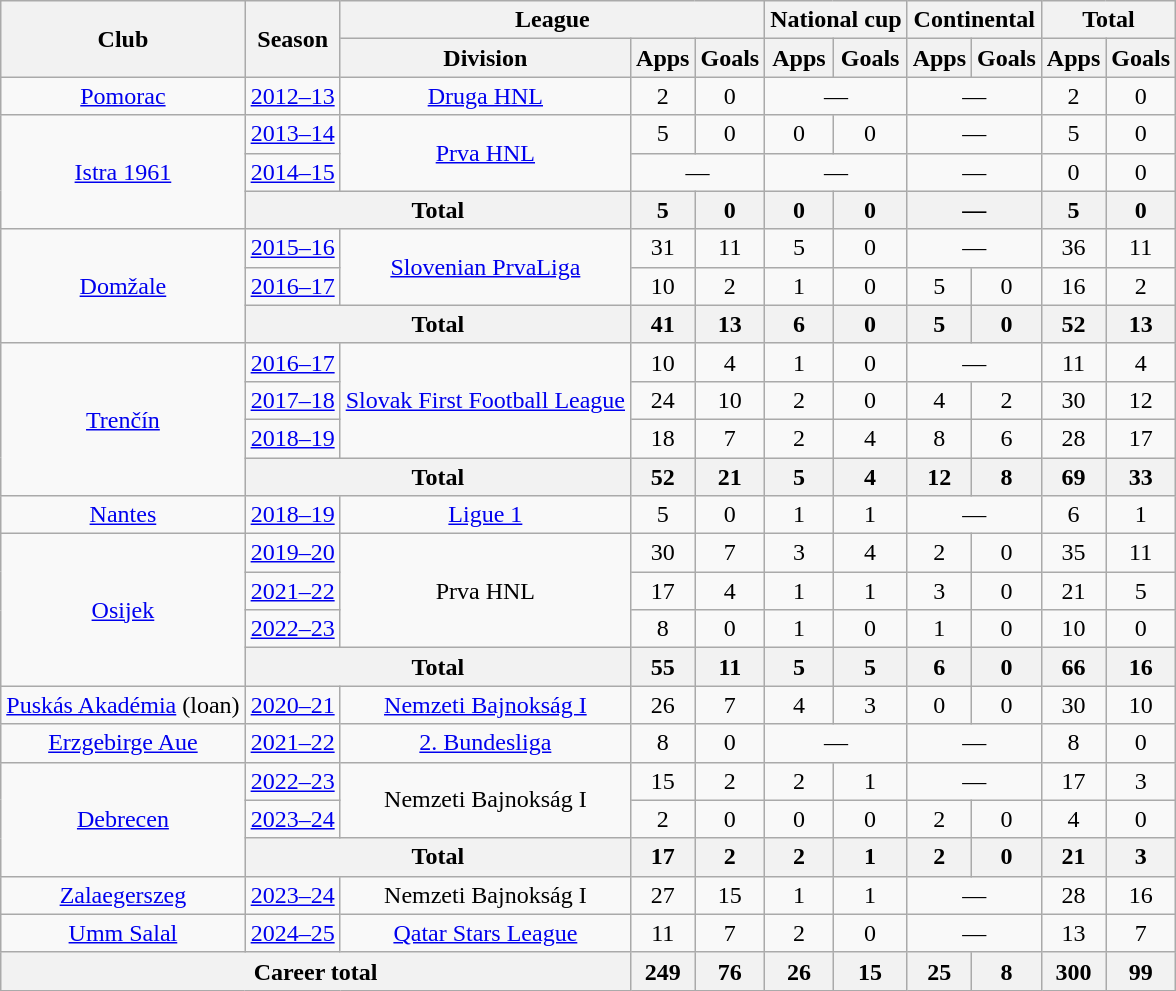<table class="wikitable" style="text-align:center">
<tr>
<th rowspan="2">Club</th>
<th rowspan="2">Season</th>
<th colspan="3">League</th>
<th colspan="2">National cup</th>
<th colspan="2">Continental</th>
<th colspan="2">Total</th>
</tr>
<tr>
<th>Division</th>
<th>Apps</th>
<th>Goals</th>
<th>Apps</th>
<th>Goals</th>
<th>Apps</th>
<th>Goals</th>
<th>Apps</th>
<th>Goals</th>
</tr>
<tr>
<td><a href='#'>Pomorac</a></td>
<td><a href='#'>2012–13</a></td>
<td><a href='#'>Druga HNL</a></td>
<td>2</td>
<td>0</td>
<td colspan="2">—</td>
<td colspan="2">—</td>
<td>2</td>
<td>0</td>
</tr>
<tr>
<td rowspan="3"><a href='#'>Istra 1961</a></td>
<td><a href='#'>2013–14</a></td>
<td rowspan="2"><a href='#'>Prva HNL</a></td>
<td>5</td>
<td>0</td>
<td>0</td>
<td>0</td>
<td colspan="2">—</td>
<td>5</td>
<td>0</td>
</tr>
<tr>
<td><a href='#'>2014–15</a></td>
<td colspan="2">—</td>
<td colspan="2">—</td>
<td colspan="2">—</td>
<td>0</td>
<td>0</td>
</tr>
<tr>
<th colspan="2">Total</th>
<th>5</th>
<th>0</th>
<th>0</th>
<th>0</th>
<th colspan="2">—</th>
<th>5</th>
<th>0</th>
</tr>
<tr>
<td rowspan="3"><a href='#'>Domžale</a></td>
<td><a href='#'>2015–16</a></td>
<td rowspan="2"><a href='#'>Slovenian PrvaLiga</a></td>
<td>31</td>
<td>11</td>
<td>5</td>
<td>0</td>
<td colspan="2">—</td>
<td>36</td>
<td>11</td>
</tr>
<tr>
<td><a href='#'>2016–17</a></td>
<td>10</td>
<td>2</td>
<td>1</td>
<td>0</td>
<td>5</td>
<td>0</td>
<td>16</td>
<td>2</td>
</tr>
<tr>
<th colspan="2">Total</th>
<th>41</th>
<th>13</th>
<th>6</th>
<th>0</th>
<th>5</th>
<th>0</th>
<th>52</th>
<th>13</th>
</tr>
<tr>
<td rowspan="4"><a href='#'>Trenčín</a></td>
<td><a href='#'>2016–17</a></td>
<td rowspan="3"><a href='#'>Slovak First Football League</a></td>
<td>10</td>
<td>4</td>
<td>1</td>
<td>0</td>
<td colspan="2">—</td>
<td>11</td>
<td>4</td>
</tr>
<tr>
<td><a href='#'>2017–18</a></td>
<td>24</td>
<td>10</td>
<td>2</td>
<td>0</td>
<td>4</td>
<td>2</td>
<td>30</td>
<td>12</td>
</tr>
<tr>
<td><a href='#'>2018–19</a></td>
<td>18</td>
<td>7</td>
<td>2</td>
<td>4</td>
<td>8</td>
<td>6</td>
<td>28</td>
<td>17</td>
</tr>
<tr>
<th colspan="2">Total</th>
<th>52</th>
<th>21</th>
<th>5</th>
<th>4</th>
<th>12</th>
<th>8</th>
<th>69</th>
<th>33</th>
</tr>
<tr>
<td><a href='#'>Nantes</a></td>
<td><a href='#'>2018–19</a></td>
<td><a href='#'>Ligue 1</a></td>
<td>5</td>
<td>0</td>
<td>1</td>
<td>1</td>
<td colspan="2">—</td>
<td>6</td>
<td>1</td>
</tr>
<tr>
<td rowspan="4"><a href='#'>Osijek</a></td>
<td><a href='#'>2019–20</a></td>
<td rowspan="3">Prva HNL</td>
<td>30</td>
<td>7</td>
<td>3</td>
<td>4</td>
<td>2</td>
<td>0</td>
<td>35</td>
<td>11</td>
</tr>
<tr>
<td><a href='#'>2021–22</a></td>
<td>17</td>
<td>4</td>
<td>1</td>
<td>1</td>
<td>3</td>
<td>0</td>
<td>21</td>
<td>5</td>
</tr>
<tr>
<td><a href='#'>2022–23</a></td>
<td>8</td>
<td>0</td>
<td>1</td>
<td>0</td>
<td>1</td>
<td>0</td>
<td>10</td>
<td>0</td>
</tr>
<tr>
<th colspan="2">Total</th>
<th>55</th>
<th>11</th>
<th>5</th>
<th>5</th>
<th>6</th>
<th>0</th>
<th>66</th>
<th>16</th>
</tr>
<tr>
<td><a href='#'>Puskás Akadémia</a> (loan)</td>
<td><a href='#'>2020–21</a></td>
<td><a href='#'>Nemzeti Bajnokság I</a></td>
<td>26</td>
<td>7</td>
<td>4</td>
<td>3</td>
<td>0</td>
<td>0</td>
<td>30</td>
<td>10</td>
</tr>
<tr>
<td><a href='#'>Erzgebirge Aue</a></td>
<td><a href='#'>2021–22</a></td>
<td><a href='#'>2. Bundesliga</a></td>
<td>8</td>
<td>0</td>
<td colspan="2">—</td>
<td colspan="2">—</td>
<td>8</td>
<td>0</td>
</tr>
<tr>
<td rowspan="3"><a href='#'>Debrecen</a></td>
<td><a href='#'>2022–23</a></td>
<td rowspan="2">Nemzeti Bajnokság I</td>
<td>15</td>
<td>2</td>
<td>2</td>
<td>1</td>
<td colspan="2">—</td>
<td>17</td>
<td>3</td>
</tr>
<tr>
<td><a href='#'>2023–24</a></td>
<td>2</td>
<td>0</td>
<td>0</td>
<td>0</td>
<td>2</td>
<td>0</td>
<td>4</td>
<td>0</td>
</tr>
<tr>
<th colspan="2">Total</th>
<th>17</th>
<th>2</th>
<th>2</th>
<th>1</th>
<th>2</th>
<th>0</th>
<th>21</th>
<th>3</th>
</tr>
<tr>
<td><a href='#'>Zalaegerszeg</a></td>
<td><a href='#'>2023–24</a></td>
<td>Nemzeti Bajnokság I</td>
<td>27</td>
<td>15</td>
<td>1</td>
<td>1</td>
<td colspan="2">—</td>
<td>28</td>
<td>16</td>
</tr>
<tr>
<td><a href='#'>Umm Salal</a></td>
<td><a href='#'>2024–25</a></td>
<td><a href='#'>Qatar Stars League</a></td>
<td>11</td>
<td>7</td>
<td>2</td>
<td>0</td>
<td colspan="2">—</td>
<td>13</td>
<td>7</td>
</tr>
<tr>
<th colspan="3">Career total</th>
<th>249</th>
<th>76</th>
<th>26</th>
<th>15</th>
<th>25</th>
<th>8</th>
<th>300</th>
<th>99</th>
</tr>
</table>
